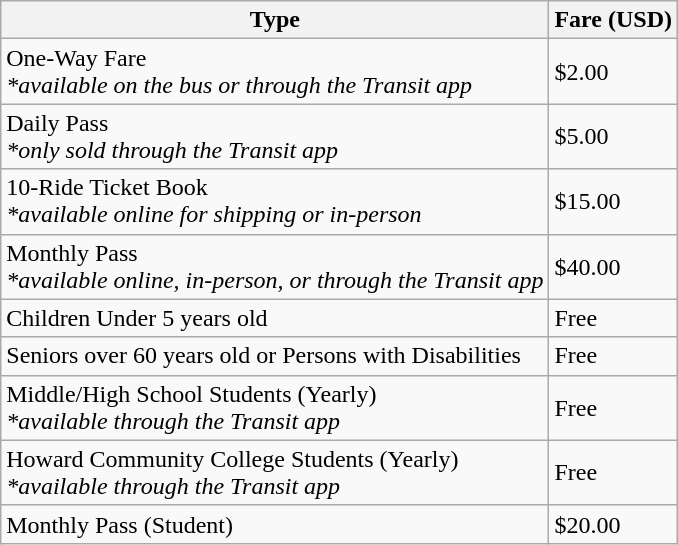<table class="wikitable sortable">
<tr>
<th>Type</th>
<th>Fare (USD)</th>
</tr>
<tr>
<td>One-Way Fare<br><em>*available on the bus or through the Transit app</em></td>
<td>$2.00</td>
</tr>
<tr 10-Ride Ticket Book- $15.00>
<td>Daily Pass<br><em>*only sold through the Transit app</em></td>
<td>$5.00</td>
</tr>
<tr>
<td>10-Ride Ticket Book<br><em>*available online for shipping or in-person</em></td>
<td>$15.00</td>
</tr>
<tr>
<td>Monthly Pass<br><em>*available online, in-person, or through the Transit app</em></td>
<td>$40.00</td>
</tr>
<tr>
<td>Children Under 5 years old</td>
<td>Free</td>
</tr>
<tr>
<td>Seniors over 60 years old or Persons with Disabilities</td>
<td>Free</td>
</tr>
<tr>
<td>Middle/High School Students (Yearly)<br><em>*available through the Transit app</em></td>
<td>Free</td>
</tr>
<tr>
<td>Howard Community College Students (Yearly)<br><em>*available through the Transit app</em></td>
<td>Free</td>
</tr>
<tr>
<td>Monthly Pass (Student)</td>
<td>$20.00</td>
</tr>
</table>
